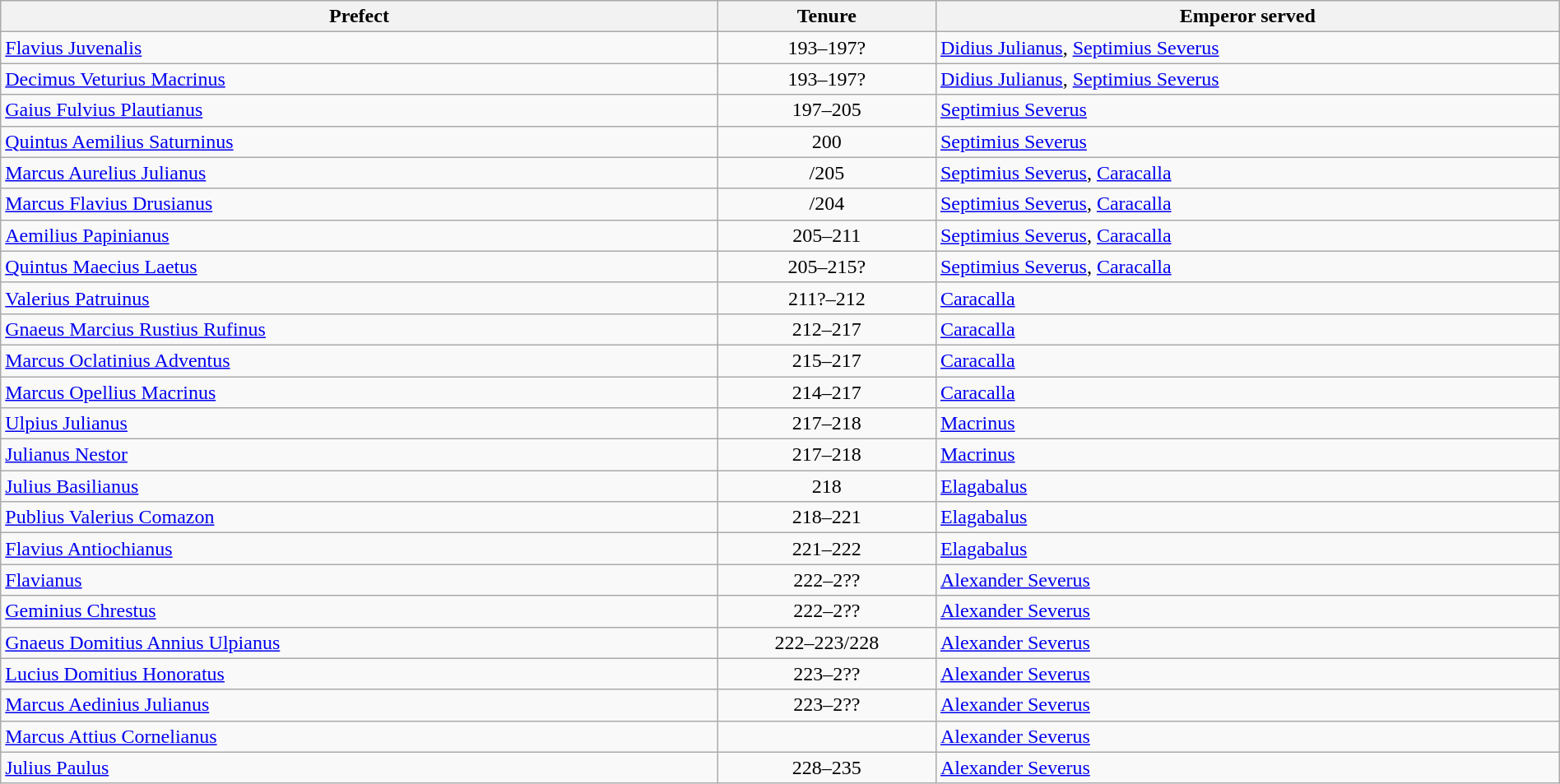<table class="wikitable" style="width:100%;">
<tr>
<th style="width:46%;">Prefect</th>
<th style="width:14%;">Tenure</th>
<th style="width:40%;">Emperor served</th>
</tr>
<tr>
<td><a href='#'>Flavius Juvenalis</a></td>
<td style="text-align:center;">193–197?</td>
<td><a href='#'>Didius Julianus</a>, <a href='#'>Septimius Severus</a></td>
</tr>
<tr>
<td><a href='#'>Decimus Veturius Macrinus</a></td>
<td style="text-align:center;">193–197?</td>
<td><a href='#'>Didius Julianus</a>, <a href='#'>Septimius Severus</a></td>
</tr>
<tr>
<td><a href='#'>Gaius Fulvius Plautianus</a></td>
<td style="text-align:center;">197–205</td>
<td><a href='#'>Septimius Severus</a></td>
</tr>
<tr>
<td><a href='#'>Quintus Aemilius Saturninus</a></td>
<td style="text-align:center;">200</td>
<td><a href='#'>Septimius Severus</a></td>
</tr>
<tr>
<td><a href='#'>Marcus Aurelius Julianus</a></td>
<td style="text-align:center;">/205</td>
<td><a href='#'>Septimius Severus</a>, <a href='#'>Caracalla</a></td>
</tr>
<tr>
<td><a href='#'>Marcus Flavius Drusianus</a></td>
<td style="text-align:center;">/204</td>
<td><a href='#'>Septimius Severus</a>, <a href='#'>Caracalla</a></td>
</tr>
<tr>
<td><a href='#'>Aemilius Papinianus</a></td>
<td style="text-align:center;">205–211</td>
<td><a href='#'>Septimius Severus</a>, <a href='#'>Caracalla</a></td>
</tr>
<tr>
<td><a href='#'>Quintus Maecius Laetus</a></td>
<td style="text-align:center;">205–215?</td>
<td><a href='#'>Septimius Severus</a>, <a href='#'>Caracalla</a></td>
</tr>
<tr>
<td><a href='#'>Valerius Patruinus</a></td>
<td style="text-align:center;">211?–212</td>
<td><a href='#'>Caracalla</a></td>
</tr>
<tr>
<td><a href='#'>Gnaeus Marcius Rustius Rufinus</a></td>
<td style="text-align:center;">212–217</td>
<td><a href='#'>Caracalla</a></td>
</tr>
<tr>
<td><a href='#'>Marcus Oclatinius Adventus</a></td>
<td style="text-align:center;">215–217</td>
<td><a href='#'>Caracalla</a></td>
</tr>
<tr>
<td><a href='#'>Marcus Opellius Macrinus</a></td>
<td style="text-align:center;">214–217</td>
<td><a href='#'>Caracalla</a></td>
</tr>
<tr>
<td><a href='#'>Ulpius Julianus</a></td>
<td style="text-align:center;">217–218</td>
<td><a href='#'>Macrinus</a></td>
</tr>
<tr>
<td><a href='#'>Julianus Nestor</a></td>
<td style="text-align:center;">217–218</td>
<td><a href='#'>Macrinus</a></td>
</tr>
<tr>
<td><a href='#'>Julius Basilianus</a></td>
<td style="text-align:center;">218</td>
<td><a href='#'>Elagabalus</a></td>
</tr>
<tr>
<td><a href='#'>Publius Valerius Comazon</a></td>
<td style="text-align:center;">218–221</td>
<td><a href='#'>Elagabalus</a></td>
</tr>
<tr>
<td><a href='#'>Flavius Antiochianus</a></td>
<td style="text-align:center;">221–222</td>
<td><a href='#'>Elagabalus</a></td>
</tr>
<tr>
<td><a href='#'>Flavianus</a></td>
<td style="text-align:center;">222–2??</td>
<td><a href='#'>Alexander Severus</a></td>
</tr>
<tr>
<td><a href='#'>Geminius Chrestus</a></td>
<td style="text-align:center;">222–2??</td>
<td><a href='#'>Alexander Severus</a></td>
</tr>
<tr>
<td><a href='#'>Gnaeus Domitius Annius Ulpianus</a></td>
<td style="text-align:center;">222–223/228</td>
<td><a href='#'>Alexander Severus</a></td>
</tr>
<tr>
<td><a href='#'>Lucius Domitius Honoratus</a></td>
<td style="text-align:center;">223–2??</td>
<td><a href='#'>Alexander Severus</a></td>
</tr>
<tr>
<td><a href='#'>Marcus Aedinius Julianus</a></td>
<td style="text-align:center;">223–2??</td>
<td><a href='#'>Alexander Severus</a></td>
</tr>
<tr>
<td><a href='#'>Marcus Attius Cornelianus</a></td>
<td style="text-align:center;"></td>
<td><a href='#'>Alexander Severus</a></td>
</tr>
<tr>
<td><a href='#'>Julius Paulus</a></td>
<td style="text-align:center;">228–235</td>
<td><a href='#'>Alexander Severus</a></td>
</tr>
</table>
